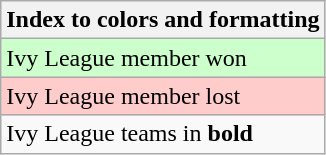<table class="wikitable">
<tr>
<th>Index to colors and formatting</th>
</tr>
<tr style="background:#cfc;">
<td>Ivy League member won</td>
</tr>
<tr style="background:#fcc;">
<td>Ivy League member lost</td>
</tr>
<tr>
<td>Ivy League teams in <strong>bold</strong></td>
</tr>
</table>
